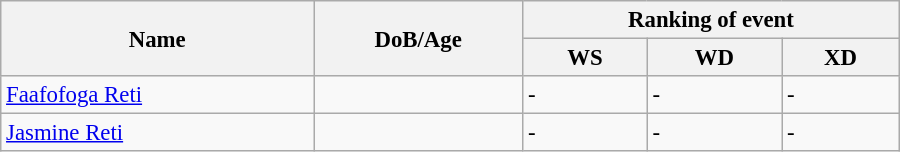<table class="wikitable" style="width:600px; font-size:95%;">
<tr>
<th rowspan="2" align="left">Name</th>
<th rowspan="2" align="left">DoB/Age</th>
<th colspan="3" align="center">Ranking of event</th>
</tr>
<tr>
<th align="center">WS</th>
<th>WD</th>
<th align="center">XD</th>
</tr>
<tr>
<td><a href='#'>Faafofoga Reti</a></td>
<td></td>
<td>-</td>
<td>-</td>
<td>-</td>
</tr>
<tr>
<td><a href='#'>Jasmine Reti</a></td>
<td></td>
<td>-</td>
<td>-</td>
<td>-</td>
</tr>
</table>
